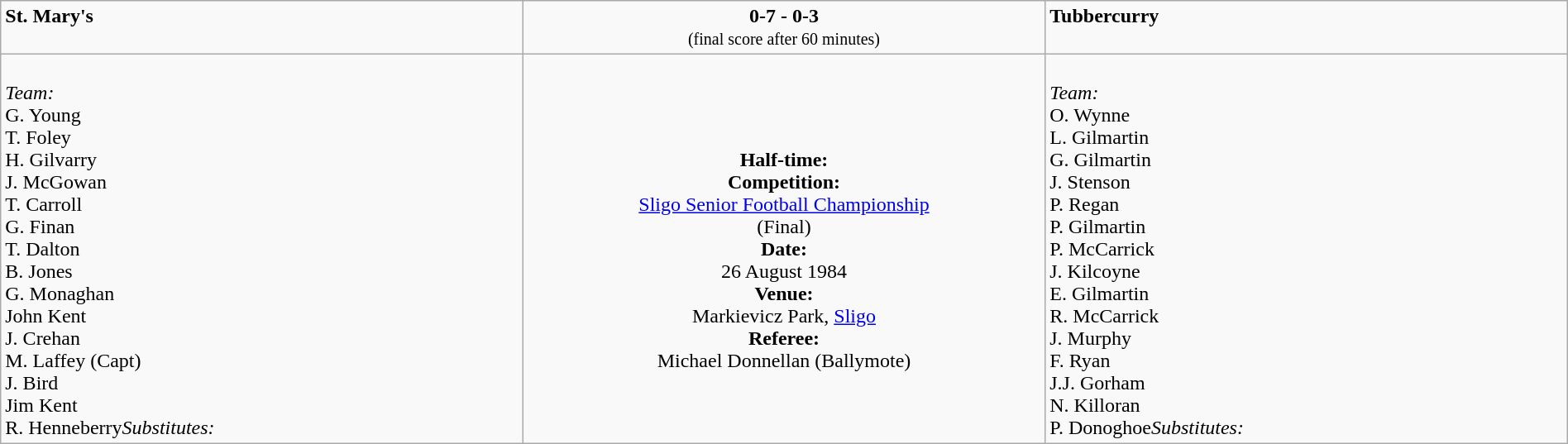<table border=0 class="wikitable" width=100%>
<tr>
<td width=33% valign=top><span><strong>St. Mary's</strong></span><br><small></small></td>
<td width=33% valign=top align=center><span><strong>0-7 - 0-3</strong></span><br><small>(final score after 60 minutes)</small></td>
<td width=33% valign=top><span><strong>Tubbercurry</strong></span><br><small></small></td>
</tr>
<tr>
<td valign=top><br><em>Team:</em>
<br>G. Young
<br>T. Foley
<br>H. Gilvarry
<br>J. McGowan
<br>T. Carroll
<br>G. Finan
<br>T. Dalton
<br>B. Jones
<br>G. Monaghan
<br>John Kent
<br>J. Crehan
<br>M. Laffey (Capt)
<br>J. Bird
<br>Jim Kent
<br>R. Henneberry<em>Substitutes:</em>
<br></td>
<td valign=middle align=center><br><strong>Half-time:</strong><br><strong>Competition:</strong><br><a href='#'>Sligo Senior Football Championship</a><br>(Final)<br><strong>Date:</strong><br>26 August 1984<br><strong>Venue:</strong><br>Markievicz Park, <a href='#'>Sligo</a><br><strong>Referee:</strong><br>Michael Donnellan (Ballymote)<br></td>
<td valign=top><br><em>Team:</em>
<br>O. Wynne
<br>L. Gilmartin
<br>G. Gilmartin
<br>J. Stenson
<br>P. Regan
<br>P. Gilmartin
<br>P. McCarrick
<br>J. Kilcoyne
<br>E. Gilmartin
<br>R. McCarrick
<br>J. Murphy
<br>F. Ryan
<br>J.J. Gorham
<br>N. Killoran
<br>P. Donoghoe<em>Substitutes:</em>
<br></td>
</tr>
</table>
